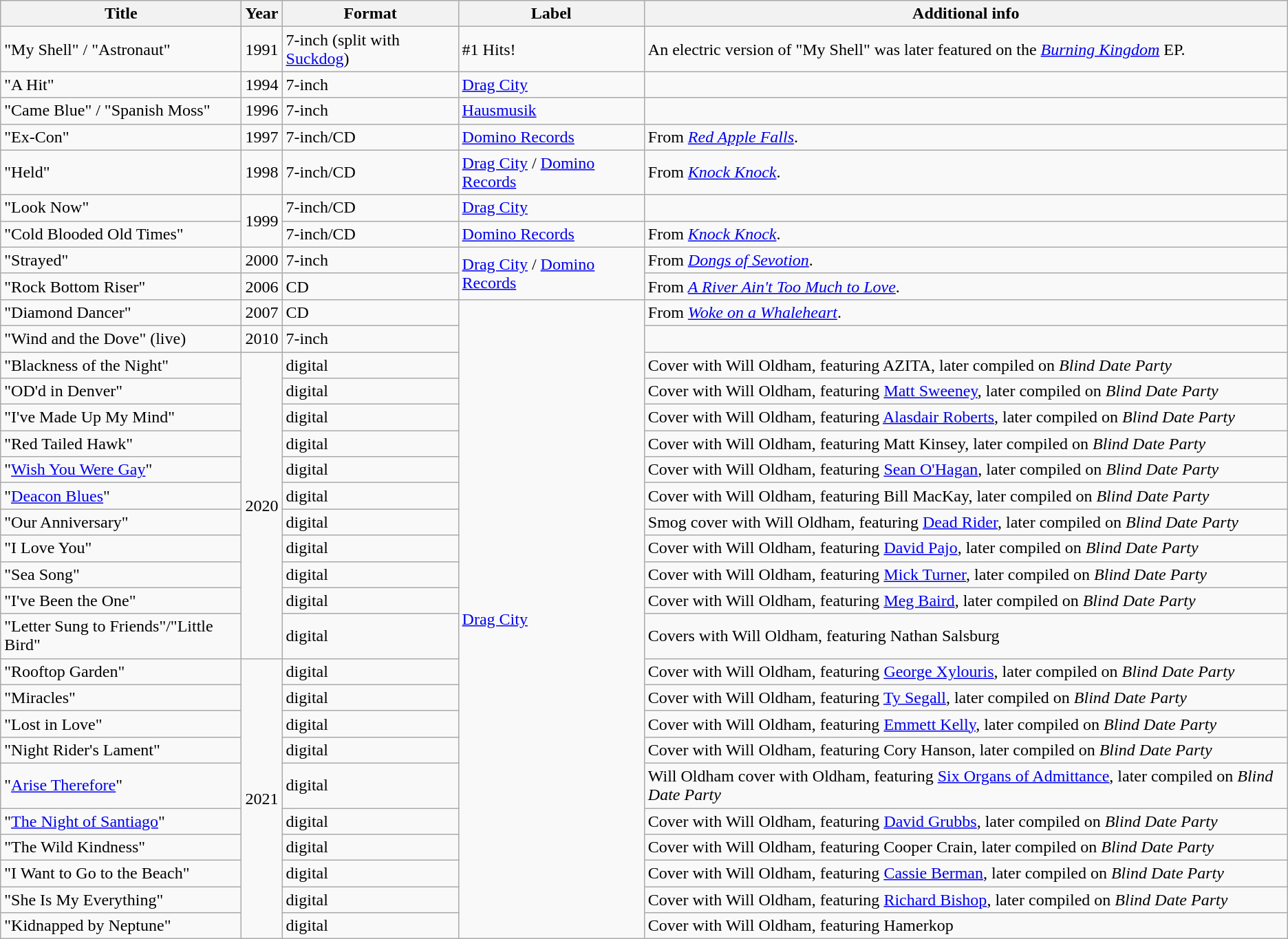<table class="wikitable">
<tr>
<th>Title</th>
<th>Year</th>
<th>Format</th>
<th>Label</th>
<th>Additional info</th>
</tr>
<tr>
<td>"My Shell" / "Astronaut"</td>
<td>1991</td>
<td>7-inch (split with <a href='#'>Suckdog</a>)</td>
<td>#1 Hits!</td>
<td>An electric version of "My Shell" was later featured on the <em><a href='#'>Burning Kingdom</a></em> EP.</td>
</tr>
<tr>
<td>"A Hit"</td>
<td>1994</td>
<td>7-inch</td>
<td><a href='#'>Drag City</a></td>
<td></td>
</tr>
<tr>
<td>"Came Blue" / "Spanish Moss"</td>
<td>1996</td>
<td>7-inch</td>
<td><a href='#'>Hausmusik</a></td>
<td></td>
</tr>
<tr>
<td>"Ex-Con"</td>
<td>1997</td>
<td>7-inch/CD</td>
<td><a href='#'>Domino Records</a></td>
<td>From <em><a href='#'>Red Apple Falls</a></em>.</td>
</tr>
<tr>
<td>"Held"</td>
<td>1998</td>
<td>7-inch/CD</td>
<td><a href='#'>Drag City</a> / <a href='#'>Domino Records</a></td>
<td>From <em><a href='#'>Knock Knock</a></em>.</td>
</tr>
<tr>
<td>"Look Now"</td>
<td rowspan="2">1999</td>
<td>7-inch/CD</td>
<td><a href='#'>Drag City</a></td>
<td></td>
</tr>
<tr>
<td>"Cold Blooded Old Times"</td>
<td>7-inch/CD</td>
<td><a href='#'>Domino Records</a></td>
<td>From <em><a href='#'>Knock Knock</a></em>.</td>
</tr>
<tr>
<td>"Strayed"</td>
<td>2000</td>
<td>7-inch</td>
<td rowspan="2"><a href='#'>Drag City</a> / <a href='#'>Domino Records</a></td>
<td>From <em><a href='#'>Dongs of Sevotion</a></em>.</td>
</tr>
<tr>
<td>"Rock Bottom Riser"</td>
<td>2006</td>
<td>CD</td>
<td>From <em><a href='#'>A River Ain't Too Much to Love</a></em>.</td>
</tr>
<tr>
<td>"Diamond Dancer"</td>
<td>2007</td>
<td>CD</td>
<td rowspan="23"><a href='#'>Drag City</a></td>
<td>From <em><a href='#'>Woke on a Whaleheart</a></em>.</td>
</tr>
<tr>
<td>"Wind and the Dove" (live)</td>
<td>2010</td>
<td>7-inch</td>
<td></td>
</tr>
<tr>
<td>"Blackness of the Night"</td>
<td rowspan="11">2020</td>
<td>digital</td>
<td>Cover with Will Oldham, featuring AZITA, later compiled on <em>Blind Date Party</em></td>
</tr>
<tr>
<td>"OD'd in Denver"</td>
<td>digital</td>
<td>Cover with Will Oldham, featuring <a href='#'>Matt Sweeney</a>, later compiled on <em>Blind Date Party</em></td>
</tr>
<tr>
<td>"I've Made Up My Mind"</td>
<td>digital</td>
<td>Cover with Will Oldham, featuring <a href='#'>Alasdair Roberts</a>, later compiled on <em>Blind Date Party</em></td>
</tr>
<tr>
<td>"Red Tailed Hawk"</td>
<td>digital</td>
<td>Cover with Will Oldham, featuring Matt Kinsey, later compiled on <em>Blind Date Party</em></td>
</tr>
<tr>
<td>"<a href='#'>Wish You Were Gay</a>"</td>
<td>digital</td>
<td>Cover with Will Oldham, featuring <a href='#'>Sean O'Hagan</a>, later compiled on <em>Blind Date Party</em></td>
</tr>
<tr>
<td>"<a href='#'>Deacon Blues</a>"</td>
<td>digital</td>
<td>Cover with Will Oldham, featuring Bill MacKay, later compiled on <em>Blind Date Party</em></td>
</tr>
<tr>
<td>"Our Anniversary"</td>
<td>digital</td>
<td>Smog cover with Will Oldham, featuring <a href='#'>Dead Rider</a>, later compiled on <em>Blind Date Party</em></td>
</tr>
<tr>
<td>"I Love You"</td>
<td>digital</td>
<td>Cover with Will Oldham, featuring <a href='#'>David Pajo</a>, later compiled on <em>Blind Date Party</em></td>
</tr>
<tr>
<td>"Sea Song"</td>
<td>digital</td>
<td>Cover with Will Oldham, featuring <a href='#'>Mick Turner</a>, later compiled on <em>Blind Date Party</em></td>
</tr>
<tr>
<td>"I've Been the One"</td>
<td>digital</td>
<td>Cover with Will Oldham, featuring <a href='#'>Meg Baird</a>, later compiled on <em>Blind Date Party</em></td>
</tr>
<tr>
<td>"Letter Sung to Friends"/"Little Bird"</td>
<td>digital</td>
<td>Covers with Will Oldham, featuring Nathan Salsburg</td>
</tr>
<tr>
<td>"Rooftop Garden"</td>
<td rowspan="10">2021</td>
<td>digital</td>
<td>Cover with Will Oldham, featuring <a href='#'>George Xylouris</a>, later compiled on <em>Blind Date Party</em></td>
</tr>
<tr>
<td>"Miracles"</td>
<td>digital</td>
<td>Cover with Will Oldham, featuring <a href='#'>Ty Segall</a>, later compiled on <em>Blind Date Party</em></td>
</tr>
<tr>
<td>"Lost in Love"</td>
<td>digital</td>
<td>Cover with Will Oldham, featuring <a href='#'>Emmett Kelly</a>, later compiled on <em>Blind Date Party</em></td>
</tr>
<tr>
<td>"Night Rider's Lament"</td>
<td>digital</td>
<td>Cover with Will Oldham, featuring Cory Hanson, later compiled on <em>Blind Date Party</em></td>
</tr>
<tr>
<td>"<a href='#'>Arise Therefore</a>"</td>
<td>digital</td>
<td>Will Oldham cover with Oldham, featuring <a href='#'>Six Organs of Admittance</a>, later compiled on <em>Blind Date Party</em></td>
</tr>
<tr>
<td>"<a href='#'>The Night of Santiago</a>"</td>
<td>digital</td>
<td>Cover with Will Oldham, featuring <a href='#'>David Grubbs</a>, later compiled on <em>Blind Date Party</em></td>
</tr>
<tr>
<td>"The Wild Kindness"</td>
<td>digital</td>
<td>Cover with Will Oldham, featuring Cooper Crain, later compiled on <em>Blind Date Party</em></td>
</tr>
<tr>
<td>"I Want to Go to the Beach"</td>
<td>digital</td>
<td>Cover with Will Oldham, featuring <a href='#'>Cassie Berman</a>, later compiled on <em>Blind Date Party</em></td>
</tr>
<tr>
<td>"She Is My Everything"</td>
<td>digital</td>
<td>Cover with Will Oldham, featuring <a href='#'>Richard Bishop</a>, later compiled on <em>Blind Date Party</em></td>
</tr>
<tr>
<td>"Kidnapped by Neptune"</td>
<td>digital</td>
<td>Cover with Will Oldham, featuring Hamerkop</td>
</tr>
</table>
